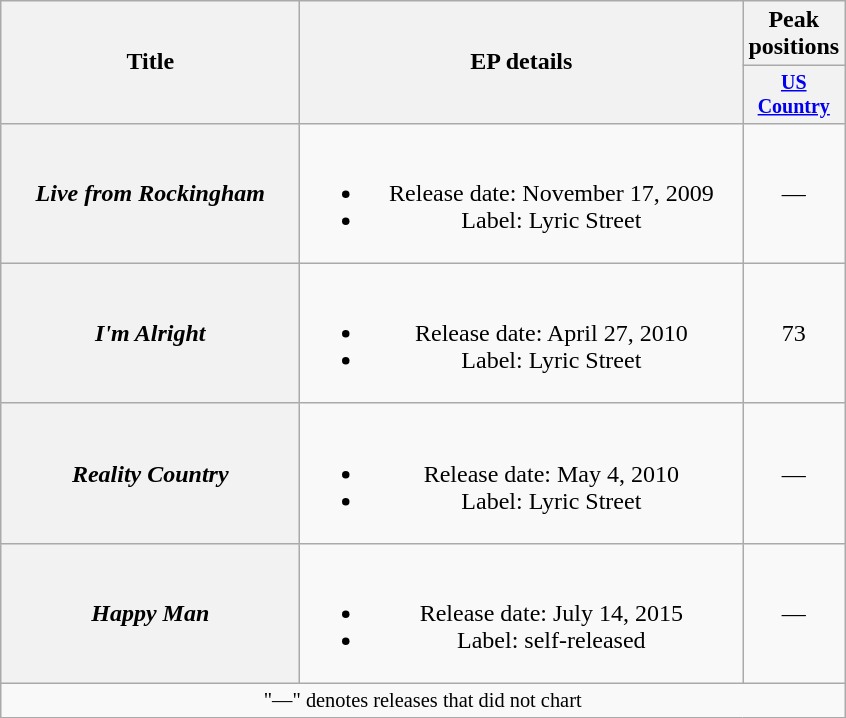<table class="wikitable plainrowheaders" style="text-align:center;">
<tr>
<th rowspan="2" style="width:12em;">Title</th>
<th rowspan="2" style="width:18em;">EP details</th>
<th colspan="1">Peak positions</th>
</tr>
<tr style="font-size:smaller;">
<th width="60"><a href='#'>US Country</a></th>
</tr>
<tr>
<th scope="row"><em>Live from Rockingham</em></th>
<td><br><ul><li>Release date: November 17, 2009</li><li>Label: Lyric Street</li></ul></td>
<td>—</td>
</tr>
<tr>
<th scope="row"><em>I'm Alright</em></th>
<td><br><ul><li>Release date: April 27, 2010</li><li>Label: Lyric Street</li></ul></td>
<td>73</td>
</tr>
<tr>
<th scope="row"><em>Reality Country</em></th>
<td><br><ul><li>Release date: May 4, 2010</li><li>Label: Lyric Street</li></ul></td>
<td>—</td>
</tr>
<tr>
<th scope="row"><em>Happy Man</em></th>
<td><br><ul><li>Release date: July 14, 2015</li><li>Label: self-released</li></ul></td>
<td>—</td>
</tr>
<tr>
<td colspan="3" style="font-size:85%">"—" denotes releases that did not chart</td>
</tr>
</table>
